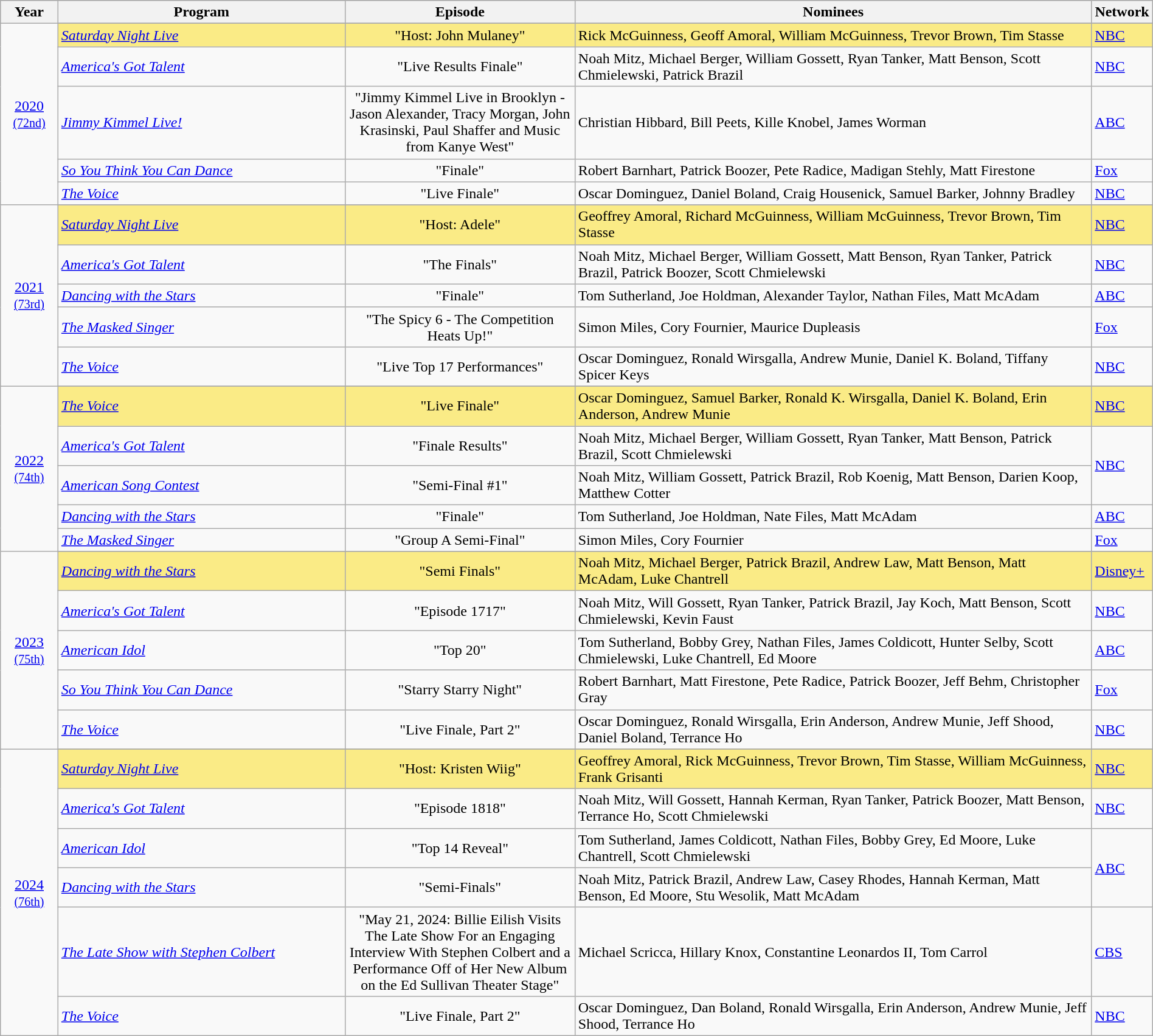<table class="wikitable" style="width:100%">
<tr bgcolor="#bebebe">
<th width="5%">Year</th>
<th width="25%">Program</th>
<th width="20%">Episode</th>
<th width="45%">Nominees</th>
<th width="5%">Network</th>
</tr>
<tr>
<td rowspan=6 style="text-align:center"><a href='#'>2020</a><br><small><a href='#'>(72nd)</a></small><br></td>
</tr>
<tr style="background:#FAEB86">
<td><em><a href='#'>Saturday Night Live</a></em></td>
<td align=center>"Host: John Mulaney"</td>
<td>Rick McGuinness, Geoff Amoral, William McGuinness, Trevor Brown, Tim Stasse</td>
<td><a href='#'>NBC</a></td>
</tr>
<tr>
<td><em><a href='#'>America's Got Talent</a></em></td>
<td align=center>"Live Results Finale"</td>
<td>Noah Mitz, Michael Berger, William Gossett, Ryan Tanker, Matt Benson, Scott Chmielewski, Patrick Brazil</td>
<td><a href='#'>NBC</a></td>
</tr>
<tr>
<td><em><a href='#'>Jimmy Kimmel Live!</a></em></td>
<td align=center>"Jimmy Kimmel Live in Brooklyn - Jason Alexander, Tracy Morgan, John Krasinski, Paul Shaffer and Music from Kanye West"</td>
<td>Christian Hibbard, Bill Peets, Kille Knobel, James Worman</td>
<td><a href='#'>ABC</a></td>
</tr>
<tr>
<td><em><a href='#'>So You Think You Can Dance</a></em></td>
<td align=center>"Finale"</td>
<td>Robert Barnhart, Patrick Boozer, Pete Radice, Madigan Stehly, Matt Firestone</td>
<td><a href='#'>Fox</a></td>
</tr>
<tr>
<td><em><a href='#'>The Voice</a></em></td>
<td align=center>"Live Finale"</td>
<td>Oscar Dominguez, Daniel Boland, Craig Housenick, Samuel Barker, Johnny Bradley</td>
<td><a href='#'>NBC</a></td>
</tr>
<tr>
<td rowspan=6 style="text-align:center"><a href='#'>2021</a><br><small><a href='#'>(73rd)</a></small><br></td>
</tr>
<tr style="background:#FAEB86">
<td><em><a href='#'>Saturday Night Live</a></em></td>
<td align=center>"Host: Adele"</td>
<td>Geoffrey Amoral, Richard McGuinness, William McGuinness, Trevor Brown, Tim Stasse</td>
<td><a href='#'>NBC</a></td>
</tr>
<tr>
<td><em><a href='#'>America's Got Talent</a></em></td>
<td align=center>"The Finals"</td>
<td>Noah Mitz, Michael Berger, William Gossett, Matt Benson, Ryan Tanker, Patrick Brazil, Patrick Boozer, Scott Chmielewski</td>
<td><a href='#'>NBC</a></td>
</tr>
<tr>
<td><em><a href='#'>Dancing with the Stars</a></em></td>
<td align=center>"Finale"</td>
<td>Tom Sutherland, Joe Holdman, Alexander Taylor, Nathan Files, Matt McAdam</td>
<td><a href='#'>ABC</a></td>
</tr>
<tr>
<td><em><a href='#'>The Masked Singer</a></em></td>
<td align=center>"The Spicy 6 - The Competition Heats Up!"</td>
<td>Simon Miles, Cory Fournier, Maurice Dupleasis</td>
<td><a href='#'>Fox</a></td>
</tr>
<tr>
<td><em><a href='#'>The Voice</a></em></td>
<td align=center>"Live Top 17 Performances"</td>
<td>Oscar Dominguez, Ronald Wirsgalla, Andrew Munie, Daniel K. Boland, Tiffany Spicer Keys</td>
<td><a href='#'>NBC</a></td>
</tr>
<tr>
<td rowspan=6 style="text-align:center"><a href='#'>2022</a><br><small><a href='#'>(74th)</a></small><br></td>
</tr>
<tr style="background:#FAEB86">
<td><em><a href='#'>The Voice</a></em></td>
<td align=center>"Live Finale"</td>
<td>Oscar Dominguez, Samuel Barker, Ronald K. Wirsgalla, Daniel K. Boland, Erin Anderson, Andrew Munie</td>
<td><a href='#'>NBC</a></td>
</tr>
<tr>
<td><em><a href='#'>America's Got Talent</a></em></td>
<td align=center>"Finale Results"</td>
<td>Noah Mitz, Michael Berger, William Gossett, Ryan Tanker, Matt Benson, Patrick Brazil, Scott Chmielewski</td>
<td rowspan="2"><a href='#'>NBC</a></td>
</tr>
<tr>
<td><em><a href='#'>American Song Contest</a></em></td>
<td align=center>"Semi-Final #1"</td>
<td>Noah Mitz, William Gossett, Patrick Brazil, Rob Koenig, Matt Benson, Darien Koop, Matthew Cotter</td>
</tr>
<tr>
<td><em><a href='#'>Dancing with the Stars</a></em></td>
<td align=center>"Finale"</td>
<td>Tom Sutherland, Joe Holdman, Nate Files, Matt McAdam</td>
<td><a href='#'>ABC</a></td>
</tr>
<tr>
<td><em><a href='#'>The Masked Singer</a></em></td>
<td align=center>"Group A Semi-Final"</td>
<td>Simon Miles, Cory Fournier</td>
<td><a href='#'>Fox</a></td>
</tr>
<tr>
<td rowspan=6 style="text-align:center"><a href='#'>2023</a><br><small><a href='#'>(75th)</a></small><br></td>
</tr>
<tr style="background:#FAEB86">
<td><em><a href='#'>Dancing with the Stars</a></em></td>
<td align=center>"Semi Finals"</td>
<td>Noah Mitz, Michael Berger, Patrick Brazil, Andrew Law, Matt Benson, Matt McAdam, Luke Chantrell</td>
<td><a href='#'>Disney+</a></td>
</tr>
<tr>
<td><em><a href='#'>America's Got Talent</a></em></td>
<td align=center>"Episode 1717"</td>
<td>Noah Mitz, Will Gossett, Ryan Tanker, Patrick Brazil, Jay Koch, Matt Benson, Scott Chmielewski, Kevin Faust</td>
<td><a href='#'>NBC</a></td>
</tr>
<tr>
<td><em><a href='#'>American Idol</a></em></td>
<td align=center>"Top 20"</td>
<td>Tom Sutherland, Bobby Grey, Nathan Files, James Coldicott, Hunter Selby, Scott Chmielewski, Luke Chantrell, Ed Moore</td>
<td><a href='#'>ABC</a></td>
</tr>
<tr>
<td><em><a href='#'>So You Think You Can Dance</a></em></td>
<td align=center>"Starry Starry Night"</td>
<td>Robert Barnhart, Matt Firestone, Pete Radice, Patrick Boozer, Jeff Behm, Christopher Gray</td>
<td><a href='#'>Fox</a></td>
</tr>
<tr>
<td><em><a href='#'>The Voice</a></em></td>
<td align=center>"Live Finale, Part 2"</td>
<td>Oscar Dominguez, Ronald Wirsgalla, Erin Anderson, Andrew Munie, Jeff Shood, Daniel Boland, Terrance Ho</td>
<td><a href='#'>NBC</a></td>
</tr>
<tr>
<td rowspan=7 style="text-align:center"><a href='#'>2024</a><br><small><a href='#'>(76th)</a></small><br></td>
</tr>
<tr style="background:#FAEB86">
<td><em><a href='#'>Saturday Night Live</a></em></td>
<td align=center>"Host: Kristen Wiig"</td>
<td>Geoffrey Amoral, Rick McGuinness, Trevor Brown, Tim Stasse, William McGuinness, Frank Grisanti</td>
<td><a href='#'>NBC</a></td>
</tr>
<tr>
<td><em><a href='#'>America's Got Talent</a></em></td>
<td align=center>"Episode 1818"</td>
<td>Noah Mitz, Will Gossett, Hannah Kerman, Ryan Tanker, Patrick Boozer, Matt Benson, Terrance Ho, Scott Chmielewski</td>
<td><a href='#'>NBC</a></td>
</tr>
<tr>
<td><em><a href='#'>American Idol</a></em></td>
<td align=center>"Top 14 Reveal"</td>
<td>Tom Sutherland, James Coldicott, Nathan Files, Bobby Grey, Ed Moore, Luke Chantrell, Scott Chmielewski</td>
<td rowspan="2"><a href='#'>ABC</a></td>
</tr>
<tr>
<td><em><a href='#'>Dancing with the Stars</a></em></td>
<td align=center>"Semi-Finals"</td>
<td>Noah Mitz, Patrick Brazil, Andrew Law, Casey Rhodes, Hannah Kerman, Matt Benson, Ed Moore, Stu Wesolik, Matt McAdam</td>
</tr>
<tr>
<td><em><a href='#'>The Late Show with Stephen Colbert</a></em></td>
<td align=center>"May 21, 2024: Billie Eilish Visits The Late Show For an Engaging Interview With Stephen Colbert and a Performance Off of Her New Album on the Ed Sullivan Theater Stage"</td>
<td>Michael Scricca, Hillary Knox, Constantine Leonardos II, Tom Carrol</td>
<td><a href='#'>CBS</a></td>
</tr>
<tr>
<td><em><a href='#'>The Voice</a></em></td>
<td align=center>"Live Finale, Part 2"</td>
<td>Oscar Dominguez, Dan Boland, Ronald Wirsgalla, Erin Anderson, Andrew Munie, Jeff Shood, Terrance Ho</td>
<td><a href='#'>NBC</a></td>
</tr>
</table>
